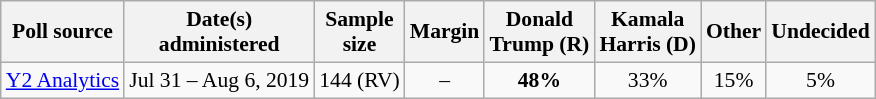<table class="wikitable" style="font-size:90%;text-align:center;">
<tr>
<th>Poll source</th>
<th>Date(s)<br>administered</th>
<th>Sample<br>size</th>
<th>Margin<br></th>
<th>Donald<br>Trump (R)</th>
<th>Kamala<br>Harris (D)</th>
<th>Other</th>
<th>Undecided</th>
</tr>
<tr>
<td style="text-align:left;"><a href='#'>Y2 Analytics</a></td>
<td>Jul 31 – Aug 6, 2019</td>
<td>144 (RV)</td>
<td>–</td>
<td><strong>48%</strong></td>
<td>33%</td>
<td>15%</td>
<td>5%</td>
</tr>
</table>
